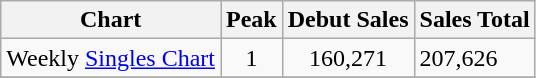<table class="wikitable">
<tr>
<th style="text-align:center;">Chart</th>
<th style="text-align:center;">Peak</th>
<th style="text-align:center;">Debut Sales</th>
<th style="text-align:center;">Sales Total</th>
</tr>
<tr>
<td align="left">Weekly <a href='#'>Singles Chart</a></td>
<td style="text-align:center;">1</td>
<td style="text-align:center;">160,271</td>
<td>207,626</td>
</tr>
<tr>
</tr>
</table>
